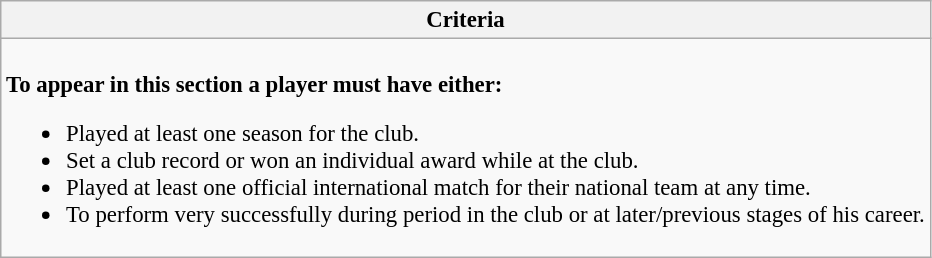<table class="wikitable collapsible collapsed" style="font-size:95%;">
<tr>
<th>Criteria</th>
</tr>
<tr>
<td><br><strong>To appear in this section a player must have either:</strong><ul><li>Played at least one season for the club.</li><li>Set a club record or won an individual award while at the club.</li><li>Played at least one official international match for their national team at any time.</li><li>To perform very successfully during period in the club or at later/previous stages of his career.</li></ul></td>
</tr>
</table>
